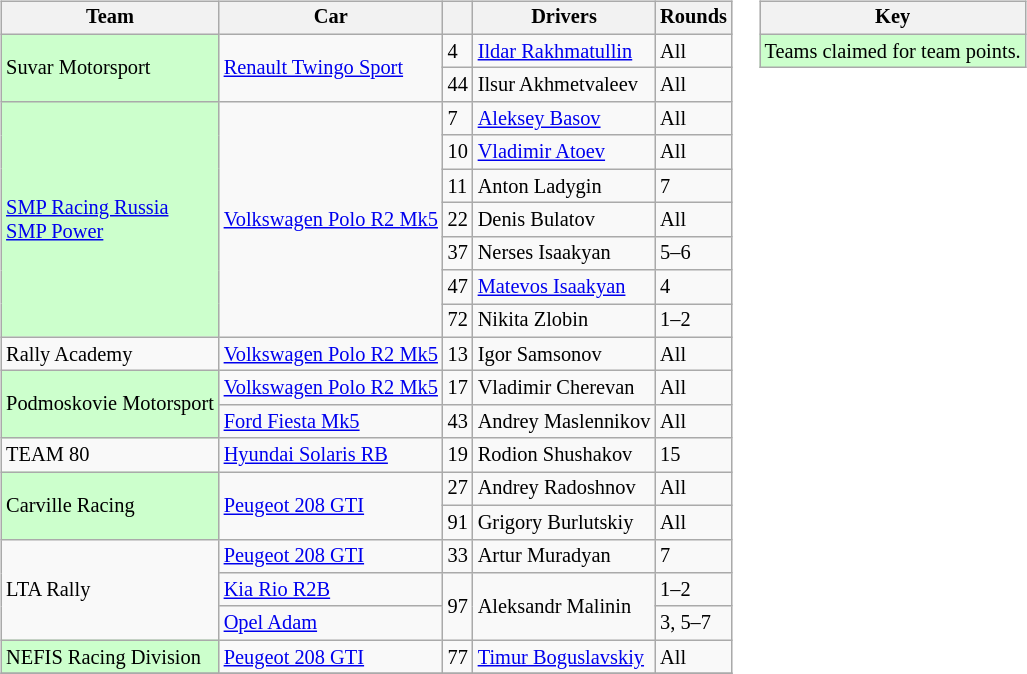<table>
<tr>
<td><br><table class="wikitable" style="font-size: 85%">
<tr>
<th>Team</th>
<th>Car</th>
<th></th>
<th>Drivers</th>
<th>Rounds</th>
</tr>
<tr>
<td style="background:#ccffcc;" rowspan=2>Suvar Motorsport</td>
<td rowspan=2><a href='#'>Renault Twingo Sport</a></td>
<td>4</td>
<td><a href='#'>Ildar Rakhmatullin</a></td>
<td>All</td>
</tr>
<tr>
<td>44</td>
<td>Ilsur Akhmetvaleev</td>
<td>All</td>
</tr>
<tr>
<td style="background:#ccffcc;" rowspan=7><a href='#'>SMP Racing Russia</a><br><a href='#'>SMP Power</a></td>
<td rowspan=7><a href='#'>Volkswagen Polo R2 Mk5</a></td>
<td>7</td>
<td><a href='#'>Aleksey Basov</a></td>
<td>All</td>
</tr>
<tr>
<td>10</td>
<td><a href='#'>Vladimir Atoev</a></td>
<td>All</td>
</tr>
<tr>
<td>11</td>
<td>Anton Ladygin</td>
<td>7</td>
</tr>
<tr>
<td>22</td>
<td>Denis Bulatov</td>
<td>All</td>
</tr>
<tr>
<td>37</td>
<td>Nerses Isaakyan</td>
<td>5–6</td>
</tr>
<tr>
<td>47</td>
<td><a href='#'>Matevos Isaakyan</a></td>
<td>4</td>
</tr>
<tr>
<td>72</td>
<td>Nikita Zlobin</td>
<td>1–2</td>
</tr>
<tr>
<td>Rally Academy</td>
<td><a href='#'>Volkswagen Polo R2 Mk5</a></td>
<td>13</td>
<td>Igor Samsonov</td>
<td>All</td>
</tr>
<tr>
<td style="background:#ccffcc;" rowspan=2>Podmoskovie Motorsport</td>
<td><a href='#'>Volkswagen Polo R2 Mk5</a></td>
<td>17</td>
<td>Vladimir Cherevan</td>
<td>All</td>
</tr>
<tr>
<td><a href='#'>Ford Fiesta Mk5</a></td>
<td>43</td>
<td>Andrey Maslennikov</td>
<td>All</td>
</tr>
<tr>
<td>TEAM 80</td>
<td><a href='#'>Hyundai Solaris RB</a></td>
<td>19</td>
<td>Rodion Shushakov</td>
<td>15</td>
</tr>
<tr>
<td style="background:#ccffcc;" rowspan=2>Carville Racing</td>
<td rowspan=2><a href='#'>Peugeot 208 GTI</a></td>
<td>27</td>
<td>Andrey Radoshnov</td>
<td>All</td>
</tr>
<tr>
<td>91</td>
<td>Grigory Burlutskiy</td>
<td>All</td>
</tr>
<tr>
<td rowspan=3>LTA Rally</td>
<td><a href='#'>Peugeot 208 GTI</a></td>
<td>33</td>
<td>Artur Muradyan</td>
<td>7</td>
</tr>
<tr>
<td><a href='#'>Kia Rio R2B</a></td>
<td rowspan=2>97</td>
<td rowspan=2>Aleksandr Malinin</td>
<td>1–2</td>
</tr>
<tr>
<td><a href='#'>Opel Adam</a></td>
<td>3, 5–7</td>
</tr>
<tr>
<td style="background:#ccffcc;">NEFIS Racing Division</td>
<td><a href='#'>Peugeot 208 GTI</a></td>
<td>77</td>
<td><a href='#'>Timur Boguslavskiy</a></td>
<td>All</td>
</tr>
<tr>
</tr>
</table>
</td>
<td valign="top"><br><table class="wikitable" style="font-size: 85%">
<tr>
<th>Key</th>
</tr>
<tr style="background:#ccffcc;">
<td>Teams claimed for team points.</td>
</tr>
</table>
</td>
</tr>
</table>
